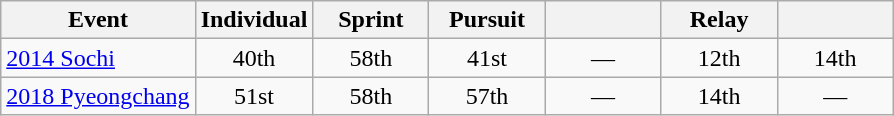<table class="wikitable" style="text-align: center;">
<tr ">
<th>Event</th>
<th style="width:70px;">Individual</th>
<th style="width:70px;">Sprint</th>
<th style="width:70px;">Pursuit</th>
<th style="width:70px;"></th>
<th style="width:70px;">Relay</th>
<th style="width:70px;"></th>
</tr>
<tr>
<td align=left> <a href='#'>2014 Sochi</a></td>
<td>40th</td>
<td>58th</td>
<td>41st</td>
<td>—</td>
<td>12th</td>
<td>14th</td>
</tr>
<tr>
<td align="left"> <a href='#'>2018 Pyeongchang</a></td>
<td>51st</td>
<td>58th</td>
<td>57th</td>
<td>—</td>
<td>14th</td>
<td>—</td>
</tr>
</table>
